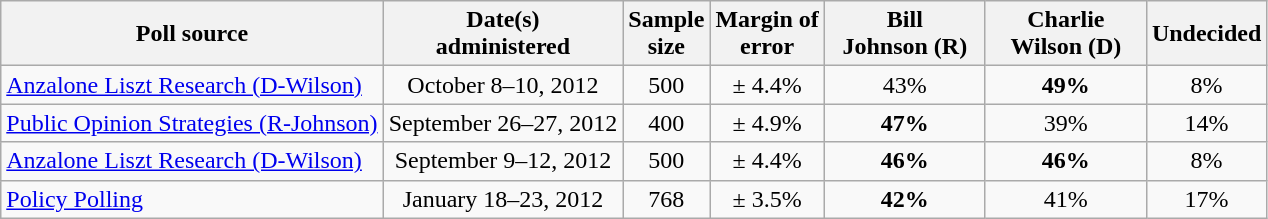<table class="wikitable">
<tr>
<th>Poll source</th>
<th>Date(s)<br>administered</th>
<th>Sample<br>size</th>
<th>Margin of<br>error</th>
<th style="width:100px;">Bill<br>Johnson (R)</th>
<th style="width:100px;">Charlie<br>Wilson (D)</th>
<th>Undecided</th>
</tr>
<tr>
<td><a href='#'>Anzalone Liszt Research (D-Wilson)</a></td>
<td align=center>October 8–10, 2012</td>
<td align=center>500</td>
<td align=center>± 4.4%</td>
<td align=center>43%</td>
<td align=center ><strong>49%</strong></td>
<td align=center>8%</td>
</tr>
<tr>
<td><a href='#'>Public Opinion Strategies (R-Johnson)</a></td>
<td align=center>September 26–27, 2012</td>
<td align=center>400</td>
<td align=center>± 4.9%</td>
<td align=center ><strong>47%</strong></td>
<td align=center>39%</td>
<td align=center>14%</td>
</tr>
<tr>
<td><a href='#'>Anzalone Liszt Research (D-Wilson)</a></td>
<td align=center>September 9–12, 2012</td>
<td align=center>500</td>
<td align=center>± 4.4%</td>
<td align=center><strong>46%</strong></td>
<td align=center><strong>46%</strong></td>
<td align=center>8%</td>
</tr>
<tr>
<td><a href='#'>Policy Polling</a></td>
<td align=center>January 18–23, 2012</td>
<td align=center>768</td>
<td align=center>± 3.5%</td>
<td align=center ><strong>42%</strong></td>
<td align=center>41%</td>
<td align=center>17%</td>
</tr>
</table>
